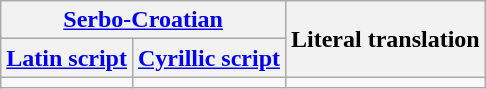<table class="wikitable">
<tr>
<th colspan="2"><a href='#'>Serbo-Croatian</a></th>
<th rowspan="2">Literal translation</th>
</tr>
<tr>
<th><a href='#'>Latin script</a></th>
<th><a href='#'>Cyrillic script</a></th>
</tr>
<tr style="vertical-align:top;text-align:center;white-space:nowrap;">
<td></td>
<td></td>
<td></td>
</tr>
</table>
